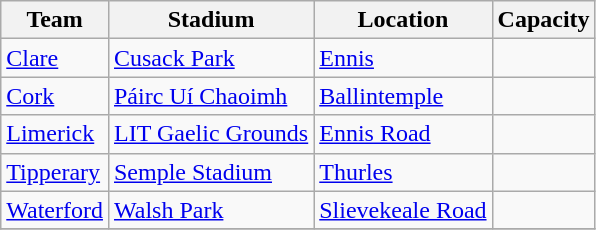<table class="wikitable sortable">
<tr>
<th>Team</th>
<th>Stadium</th>
<th>Location</th>
<th>Capacity</th>
</tr>
<tr>
<td><a href='#'>Clare</a></td>
<td><a href='#'>Cusack Park</a></td>
<td><a href='#'>Ennis</a></td>
<td style="text-align:center"></td>
</tr>
<tr>
<td><a href='#'>Cork</a></td>
<td><a href='#'>Páirc Uí Chaoimh</a></td>
<td><a href='#'>Ballintemple</a></td>
<td style="text-align:center"></td>
</tr>
<tr>
<td><a href='#'>Limerick</a></td>
<td><a href='#'>LIT Gaelic Grounds</a></td>
<td><a href='#'>Ennis Road</a></td>
<td style="text-align:center"></td>
</tr>
<tr>
<td><a href='#'>Tipperary</a></td>
<td><a href='#'>Semple Stadium</a></td>
<td><a href='#'>Thurles</a></td>
<td style="text-align:center"></td>
</tr>
<tr>
<td><a href='#'>Waterford</a></td>
<td><a href='#'>Walsh Park</a></td>
<td><a href='#'>Slievekeale Road</a></td>
<td style="text-align:center"></td>
</tr>
<tr>
</tr>
</table>
